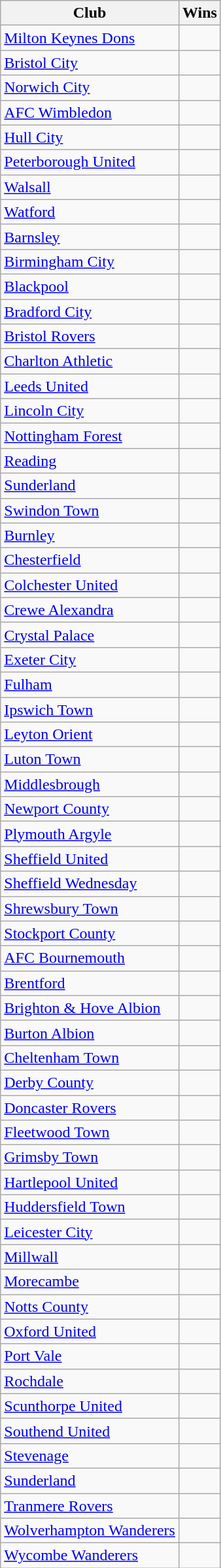<table class="wikitable sortable">
<tr>
<th>Club</th>
<th>Wins</th>
</tr>
<tr>
<td><a href='#'>Milton Keynes Dons</a></td>
<td></td>
</tr>
<tr>
<td><a href='#'>Bristol City</a></td>
<td></td>
</tr>
<tr>
<td><a href='#'>Norwich City</a></td>
<td></td>
</tr>
<tr>
<td><a href='#'>AFC Wimbledon</a></td>
<td></td>
</tr>
<tr>
<td><a href='#'>Hull City</a></td>
<td></td>
</tr>
<tr>
<td><a href='#'>Peterborough United</a></td>
<td></td>
</tr>
<tr>
<td><a href='#'>Walsall</a></td>
<td></td>
</tr>
<tr>
<td><a href='#'>Watford</a></td>
<td></td>
</tr>
<tr>
<td><a href='#'>Barnsley</a></td>
<td></td>
</tr>
<tr>
<td><a href='#'>Birmingham City</a></td>
<td></td>
</tr>
<tr>
<td><a href='#'>Blackpool</a></td>
<td></td>
</tr>
<tr>
<td><a href='#'>Bradford City</a></td>
<td></td>
</tr>
<tr>
<td><a href='#'>Bristol Rovers</a></td>
<td></td>
</tr>
<tr>
<td><a href='#'>Charlton Athletic</a></td>
<td></td>
</tr>
<tr>
<td><a href='#'>Leeds United</a></td>
<td></td>
</tr>
<tr>
<td><a href='#'>Lincoln City</a></td>
<td></td>
</tr>
<tr>
<td><a href='#'>Nottingham Forest</a></td>
<td></td>
</tr>
<tr>
<td><a href='#'>Reading</a></td>
<td></td>
</tr>
<tr>
<td><a href='#'>Sunderland</a></td>
<td></td>
</tr>
<tr>
<td><a href='#'>Swindon Town</a></td>
<td></td>
</tr>
<tr>
<td><a href='#'>Burnley</a></td>
<td></td>
</tr>
<tr>
<td><a href='#'>Chesterfield</a></td>
<td></td>
</tr>
<tr>
<td><a href='#'>Colchester United</a></td>
<td></td>
</tr>
<tr>
<td><a href='#'>Crewe Alexandra</a></td>
<td></td>
</tr>
<tr>
<td><a href='#'>Crystal Palace</a></td>
<td></td>
</tr>
<tr>
<td><a href='#'>Exeter City</a></td>
<td></td>
</tr>
<tr>
<td><a href='#'>Fulham</a></td>
<td></td>
</tr>
<tr>
<td><a href='#'>Ipswich Town</a></td>
<td></td>
</tr>
<tr>
<td><a href='#'>Leyton Orient</a></td>
<td></td>
</tr>
<tr>
<td><a href='#'>Luton Town</a></td>
<td></td>
</tr>
<tr>
<td><a href='#'>Middlesbrough</a></td>
<td></td>
</tr>
<tr>
<td><a href='#'>Newport County</a></td>
<td></td>
</tr>
<tr>
<td><a href='#'>Plymouth Argyle</a></td>
<td></td>
</tr>
<tr>
<td><a href='#'>Sheffield United</a></td>
<td></td>
</tr>
<tr>
<td><a href='#'>Sheffield Wednesday</a></td>
<td></td>
</tr>
<tr>
<td><a href='#'>Shrewsbury Town</a></td>
<td></td>
</tr>
<tr>
<td><a href='#'>Stockport County</a></td>
<td></td>
</tr>
<tr>
<td><a href='#'>AFC Bournemouth</a></td>
<td></td>
</tr>
<tr>
<td><a href='#'>Brentford</a></td>
<td></td>
</tr>
<tr>
<td><a href='#'>Brighton & Hove Albion</a></td>
<td></td>
</tr>
<tr>
<td><a href='#'>Burton Albion</a></td>
<td></td>
</tr>
<tr>
<td><a href='#'>Cheltenham Town</a></td>
<td></td>
</tr>
<tr>
<td><a href='#'>Derby County</a></td>
<td></td>
</tr>
<tr>
<td><a href='#'>Doncaster Rovers</a></td>
<td></td>
</tr>
<tr>
<td><a href='#'>Fleetwood Town</a></td>
<td></td>
</tr>
<tr>
<td><a href='#'>Grimsby Town</a></td>
<td></td>
</tr>
<tr>
<td><a href='#'>Hartlepool United</a></td>
<td></td>
</tr>
<tr>
<td><a href='#'>Huddersfield Town</a></td>
<td></td>
</tr>
<tr>
<td><a href='#'>Leicester City</a></td>
<td></td>
</tr>
<tr>
<td><a href='#'>Millwall</a></td>
<td></td>
</tr>
<tr>
<td><a href='#'>Morecambe</a></td>
<td></td>
</tr>
<tr>
<td><a href='#'>Notts County</a></td>
<td></td>
</tr>
<tr>
<td><a href='#'>Oxford United</a></td>
<td></td>
</tr>
<tr>
<td><a href='#'>Port Vale</a></td>
<td></td>
</tr>
<tr>
<td><a href='#'>Rochdale</a></td>
<td></td>
</tr>
<tr>
<td><a href='#'>Scunthorpe United</a></td>
<td></td>
</tr>
<tr>
<td><a href='#'>Southend United</a></td>
<td></td>
</tr>
<tr>
<td><a href='#'>Stevenage</a></td>
<td></td>
</tr>
<tr>
<td><a href='#'>Sunderland</a></td>
<td></td>
</tr>
<tr>
<td><a href='#'>Tranmere Rovers</a></td>
<td></td>
</tr>
<tr>
<td><a href='#'>Wolverhampton Wanderers</a></td>
<td></td>
</tr>
<tr>
<td><a href='#'>Wycombe Wanderers</a></td>
<td></td>
</tr>
</table>
